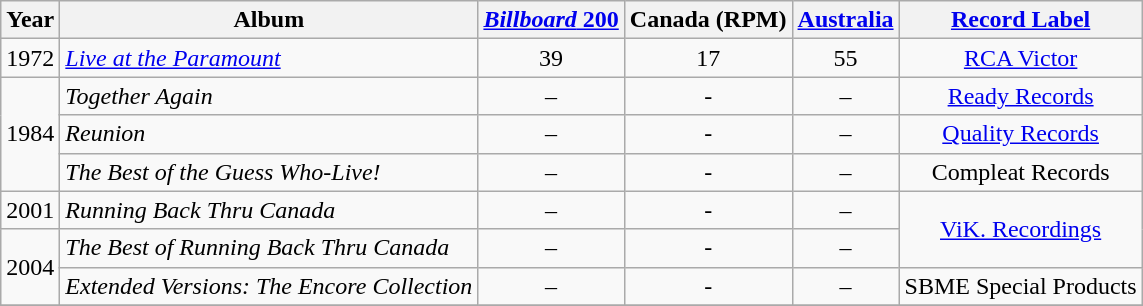<table class="wikitable" style=text-align:center;>
<tr>
<th>Year</th>
<th>Album</th>
<th><a href='#'><em>Billboard</em> 200</a></th>
<th>Canada (RPM)</th>
<th><a href='#'>Australia</a></th>
<th><a href='#'>Record Label</a></th>
</tr>
<tr>
<td rowspan="1">1972</td>
<td align=left><em><a href='#'>Live at the Paramount</a></em></td>
<td>39</td>
<td>17</td>
<td>55</td>
<td rowspan="1"><a href='#'>RCA Victor</a></td>
</tr>
<tr>
<td rowspan="3">1984</td>
<td align=left><em>Together Again</em></td>
<td>–</td>
<td>-</td>
<td>–</td>
<td rowspan="1"><a href='#'>Ready Records</a></td>
</tr>
<tr>
<td align=left><em>Reunion</em></td>
<td>–</td>
<td>-</td>
<td>–</td>
<td rowspan="1"><a href='#'>Quality Records</a></td>
</tr>
<tr>
<td align=left><em>The Best of the Guess Who-Live!</em></td>
<td>–</td>
<td>-</td>
<td>–</td>
<td rowspan="1">Compleat Records</td>
</tr>
<tr>
<td rowspan="1">2001</td>
<td align=left><em>Running Back Thru Canada</em></td>
<td>–</td>
<td>-</td>
<td>–</td>
<td rowspan="2"><a href='#'>ViK. Recordings</a></td>
</tr>
<tr>
<td rowspan="2">2004</td>
<td align=left><em>The Best of Running Back Thru Canada</em></td>
<td>–</td>
<td>-</td>
<td>–</td>
</tr>
<tr>
<td align=left><em>Extended Versions: The Encore Collection</em></td>
<td>–</td>
<td>-</td>
<td>–</td>
<td rowspan="1">SBME Special Products</td>
</tr>
<tr>
</tr>
</table>
